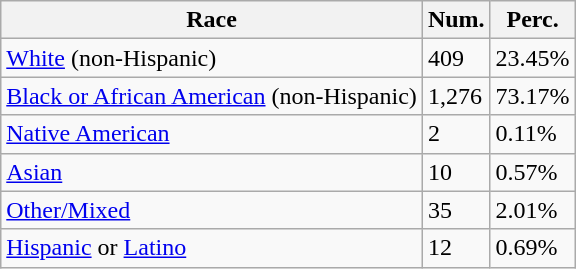<table class="wikitable">
<tr>
<th>Race</th>
<th>Num.</th>
<th>Perc.</th>
</tr>
<tr>
<td><a href='#'>White</a> (non-Hispanic)</td>
<td>409</td>
<td>23.45%</td>
</tr>
<tr>
<td><a href='#'>Black or African American</a> (non-Hispanic)</td>
<td>1,276</td>
<td>73.17%</td>
</tr>
<tr>
<td><a href='#'>Native American</a></td>
<td>2</td>
<td>0.11%</td>
</tr>
<tr>
<td><a href='#'>Asian</a></td>
<td>10</td>
<td>0.57%</td>
</tr>
<tr>
<td><a href='#'>Other/Mixed</a></td>
<td>35</td>
<td>2.01%</td>
</tr>
<tr>
<td><a href='#'>Hispanic</a> or <a href='#'>Latino</a></td>
<td>12</td>
<td>0.69%</td>
</tr>
</table>
